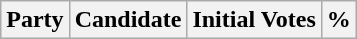<table class="wikitable">
<tr>
<th colspan="2">Party</th>
<th>Candidate</th>
<th>Initial Votes</th>
<th>%<br>




</th>
</tr>
</table>
